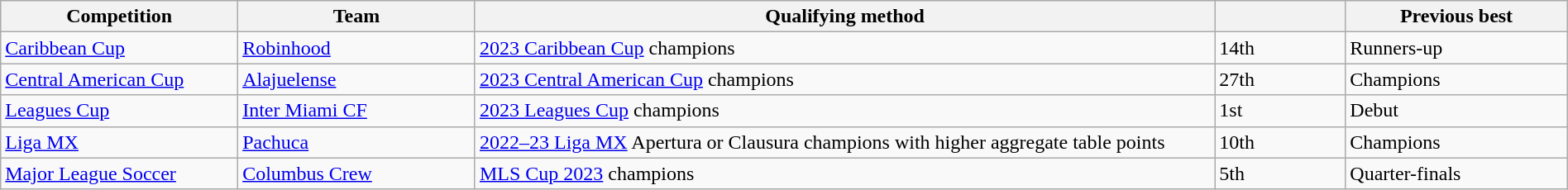<table class="wikitable" style="table-layout:fixed;width:100%;">
<tr>
<th width=15%>Competition</th>
<th width=15%>Team</th>
<th width=48%>Qualifying method</th>
<th width=8%> </th>
<th width=14%>Previous best </th>
</tr>
<tr>
<td><a href='#'>Caribbean Cup</a></td>
<td> <a href='#'>Robinhood</a></td>
<td><a href='#'>2023 Caribbean Cup</a> champions</td>
<td>14th </td>
<td>Runners-up </td>
</tr>
<tr>
<td><a href='#'>Central American Cup</a></td>
<td> <a href='#'>Alajuelense</a></td>
<td><a href='#'>2023 Central American Cup</a> champions</td>
<td>27th </td>
<td>Champions </td>
</tr>
<tr>
<td><a href='#'>Leagues Cup</a></td>
<td> <a href='#'>Inter Miami CF</a></td>
<td><a href='#'>2023 Leagues Cup</a> champions</td>
<td>1st</td>
<td>Debut</td>
</tr>
<tr>
<td><a href='#'>Liga MX</a></td>
<td> <a href='#'>Pachuca</a></td>
<td><a href='#'>2022–23 Liga MX</a> Apertura or Clausura champions with higher aggregate table points</td>
<td>10th </td>
<td>Champions </td>
</tr>
<tr>
<td><a href='#'>Major League Soccer</a></td>
<td> <a href='#'>Columbus Crew</a></td>
<td><a href='#'>MLS Cup 2023</a> champions</td>
<td>5th </td>
<td>Quarter-finals </td>
</tr>
</table>
